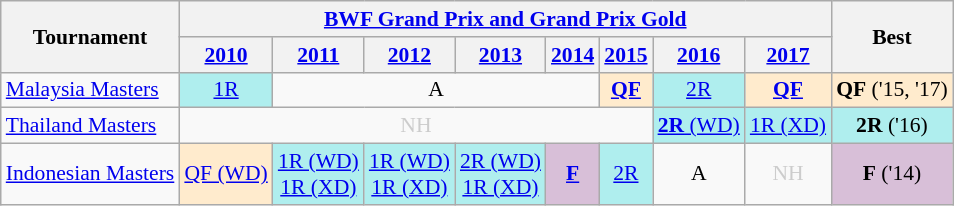<table style='font-size: 90%; text-align:center;' class='wikitable'>
<tr>
<th rowspan="2">Tournament</th>
<th colspan="8"><strong><a href='#'>BWF Grand Prix and Grand Prix Gold</a></strong></th>
<th rowspan="2">Best</th>
</tr>
<tr>
<th><a href='#'>2010</a></th>
<th><a href='#'>2011</a></th>
<th><a href='#'>2012</a></th>
<th><a href='#'>2013</a></th>
<th><a href='#'>2014</a></th>
<th><a href='#'>2015</a></th>
<th><a href='#'>2016</a></th>
<th><a href='#'>2017</a></th>
</tr>
<tr>
<td align=left><a href='#'>Malaysia Masters</a></td>
<td bgcolor=AFEEEE><a href='#'>1R</a></td>
<td colspan="4">A</td>
<td bgcolor=FFEBCD><a href='#'><strong>QF</strong></a></td>
<td bgcolor=AFEEEE><a href='#'>2R</a></td>
<td bgcolor=FFEBCD><a href='#'><strong>QF</strong></a></td>
<td bgcolor=FFEBCD><strong>QF</strong> ('15, '17)</td>
</tr>
<tr>
<td align=left><a href='#'>Thailand Masters</a></td>
<td colspan="6" style=color:#ccc>NH</td>
<td bgcolor=AFEEEE><a href='#'><strong>2R</strong> (WD)</a></td>
<td bgcolor=AFEEEE><a href='#'>1R (XD)</a></td>
<td bgcolor=AFEEEE><strong>2R</strong> ('16)</td>
</tr>
<tr>
<td align=left><a href='#'>Indonesian Masters</a></td>
<td bgcolor=FFEBCD><a href='#'>QF (WD)</a></td>
<td bgcolor=AFEEEE><a href='#'>1R (WD)</a><br><a href='#'>1R (XD)</a></td>
<td bgcolor=AFEEEE><a href='#'>1R (WD)</a><br><a href='#'>1R (XD)</a></td>
<td bgcolor=AFEEEE><a href='#'>2R (WD)</a><br><a href='#'>1R (XD)</a></td>
<td bgcolor=D8BFD8><a href='#'><strong>F</strong></a></td>
<td bgcolor=AFEEEE><a href='#'>2R</a></td>
<td>A</td>
<td style=color:#ccc>NH</td>
<td bgcolor=D8BFD8><strong>F</strong> ('14)</td>
</tr>
</table>
